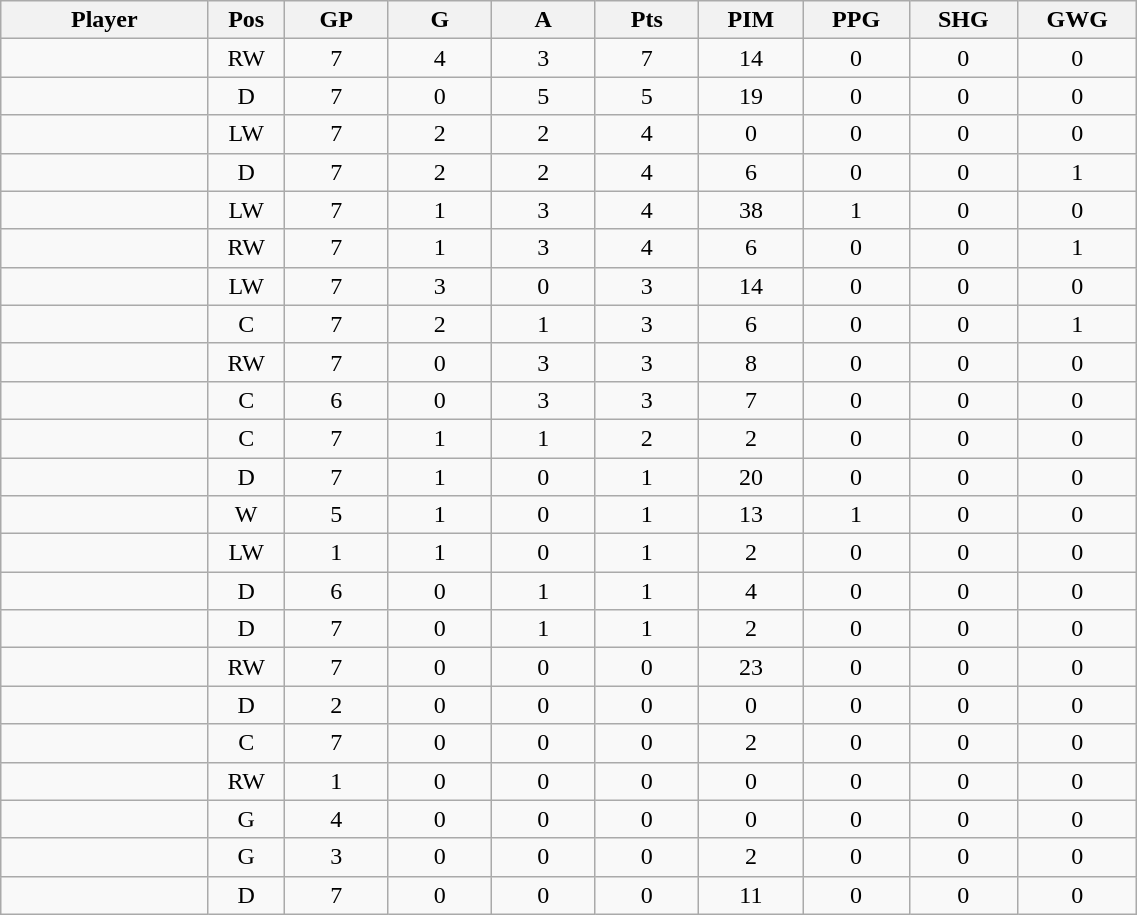<table class="wikitable sortable" width="60%">
<tr ALIGN="center">
<th bgcolor="#DDDDFF" width="10%">Player</th>
<th bgcolor="#DDDDFF" width="3%" title="Position">Pos</th>
<th bgcolor="#DDDDFF" width="5%" title="Games played">GP</th>
<th bgcolor="#DDDDFF" width="5%" title="Goals">G</th>
<th bgcolor="#DDDDFF" width="5%" title="Assists">A</th>
<th bgcolor="#DDDDFF" width="5%" title="Points">Pts</th>
<th bgcolor="#DDDDFF" width="5%" title="Penalties in Minutes">PIM</th>
<th bgcolor="#DDDDFF" width="5%" title="Power Play Goals">PPG</th>
<th bgcolor="#DDDDFF" width="5%" title="Short-handed Goals">SHG</th>
<th bgcolor="#DDDDFF" width="5%" title="Game-winning Goals">GWG</th>
</tr>
<tr align="center">
<td align="right"></td>
<td>RW</td>
<td>7</td>
<td>4</td>
<td>3</td>
<td>7</td>
<td>14</td>
<td>0</td>
<td>0</td>
<td>0</td>
</tr>
<tr align="center">
<td align="right"></td>
<td>D</td>
<td>7</td>
<td>0</td>
<td>5</td>
<td>5</td>
<td>19</td>
<td>0</td>
<td>0</td>
<td>0</td>
</tr>
<tr align="center">
<td align="right"></td>
<td>LW</td>
<td>7</td>
<td>2</td>
<td>2</td>
<td>4</td>
<td>0</td>
<td>0</td>
<td>0</td>
<td>0</td>
</tr>
<tr align="center">
<td align="right"></td>
<td>D</td>
<td>7</td>
<td>2</td>
<td>2</td>
<td>4</td>
<td>6</td>
<td>0</td>
<td>0</td>
<td>1</td>
</tr>
<tr align="center">
<td align="right"></td>
<td>LW</td>
<td>7</td>
<td>1</td>
<td>3</td>
<td>4</td>
<td>38</td>
<td>1</td>
<td>0</td>
<td>0</td>
</tr>
<tr align="center">
<td align="right"></td>
<td>RW</td>
<td>7</td>
<td>1</td>
<td>3</td>
<td>4</td>
<td>6</td>
<td>0</td>
<td>0</td>
<td>1</td>
</tr>
<tr align="center">
<td align="right"></td>
<td>LW</td>
<td>7</td>
<td>3</td>
<td>0</td>
<td>3</td>
<td>14</td>
<td>0</td>
<td>0</td>
<td>0</td>
</tr>
<tr align="center">
<td align="right"></td>
<td>C</td>
<td>7</td>
<td>2</td>
<td>1</td>
<td>3</td>
<td>6</td>
<td>0</td>
<td>0</td>
<td>1</td>
</tr>
<tr align="center">
<td align="right"></td>
<td>RW</td>
<td>7</td>
<td>0</td>
<td>3</td>
<td>3</td>
<td>8</td>
<td>0</td>
<td>0</td>
<td>0</td>
</tr>
<tr align="center">
<td align="right"></td>
<td>C</td>
<td>6</td>
<td>0</td>
<td>3</td>
<td>3</td>
<td>7</td>
<td>0</td>
<td>0</td>
<td>0</td>
</tr>
<tr align="center">
<td align="right"></td>
<td>C</td>
<td>7</td>
<td>1</td>
<td>1</td>
<td>2</td>
<td>2</td>
<td>0</td>
<td>0</td>
<td>0</td>
</tr>
<tr align="center">
<td align="right"></td>
<td>D</td>
<td>7</td>
<td>1</td>
<td>0</td>
<td>1</td>
<td>20</td>
<td>0</td>
<td>0</td>
<td>0</td>
</tr>
<tr align="center">
<td align="right"></td>
<td>W</td>
<td>5</td>
<td>1</td>
<td>0</td>
<td>1</td>
<td>13</td>
<td>1</td>
<td>0</td>
<td>0</td>
</tr>
<tr align="center">
<td align="right"></td>
<td>LW</td>
<td>1</td>
<td>1</td>
<td>0</td>
<td>1</td>
<td>2</td>
<td>0</td>
<td>0</td>
<td>0</td>
</tr>
<tr align="center">
<td align="right"></td>
<td>D</td>
<td>6</td>
<td>0</td>
<td>1</td>
<td>1</td>
<td>4</td>
<td>0</td>
<td>0</td>
<td>0</td>
</tr>
<tr align="center">
<td align="right"></td>
<td>D</td>
<td>7</td>
<td>0</td>
<td>1</td>
<td>1</td>
<td>2</td>
<td>0</td>
<td>0</td>
<td>0</td>
</tr>
<tr align="center">
<td align="right"></td>
<td>RW</td>
<td>7</td>
<td>0</td>
<td>0</td>
<td>0</td>
<td>23</td>
<td>0</td>
<td>0</td>
<td>0</td>
</tr>
<tr align="center">
<td align="right"></td>
<td>D</td>
<td>2</td>
<td>0</td>
<td>0</td>
<td>0</td>
<td>0</td>
<td>0</td>
<td>0</td>
<td>0</td>
</tr>
<tr align="center">
<td align="right"></td>
<td>C</td>
<td>7</td>
<td>0</td>
<td>0</td>
<td>0</td>
<td>2</td>
<td>0</td>
<td>0</td>
<td>0</td>
</tr>
<tr align="center">
<td align="right"></td>
<td>RW</td>
<td>1</td>
<td>0</td>
<td>0</td>
<td>0</td>
<td>0</td>
<td>0</td>
<td>0</td>
<td>0</td>
</tr>
<tr align="center">
<td align="right"></td>
<td>G</td>
<td>4</td>
<td>0</td>
<td>0</td>
<td>0</td>
<td>0</td>
<td>0</td>
<td>0</td>
<td>0</td>
</tr>
<tr align="center">
<td align="right"></td>
<td>G</td>
<td>3</td>
<td>0</td>
<td>0</td>
<td>0</td>
<td>2</td>
<td>0</td>
<td>0</td>
<td>0</td>
</tr>
<tr align="center">
<td align="right"></td>
<td>D</td>
<td>7</td>
<td>0</td>
<td>0</td>
<td>0</td>
<td>11</td>
<td>0</td>
<td>0</td>
<td>0</td>
</tr>
</table>
